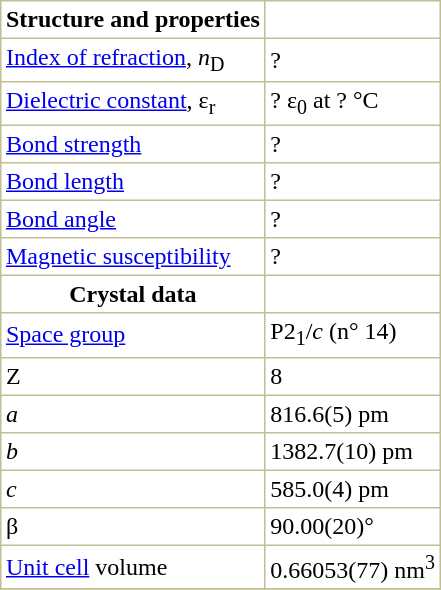<table border="1" cellspacing="0" cellpadding="3" style="margin: 0 0 0 0.5em; background: #FFFFFF; border-collapse: collapse; border-color: #C0C090;">
<tr>
<th>Structure and properties</th>
</tr>
<tr>
<td><a href='#'>Index of refraction</a>, <em>n</em><sub>D</sub></td>
<td>? </td>
</tr>
<tr>
<td><a href='#'>Dielectric constant</a>, ε<sub>r</sub></td>
<td>? ε<sub>0</sub> at ? °C </td>
</tr>
<tr>
<td><a href='#'>Bond strength</a></td>
<td>? </td>
</tr>
<tr>
<td><a href='#'>Bond length</a></td>
<td>? </td>
</tr>
<tr>
<td><a href='#'>Bond angle</a></td>
<td>? </td>
</tr>
<tr>
<td><a href='#'>Magnetic susceptibility</a></td>
<td>? </td>
</tr>
<tr>
<th>Crystal data</th>
</tr>
<tr>
<td><a href='#'>Space group</a></td>
<td>P2<sub>1</sub>/<em>c</em> (n° 14)</td>
</tr>
<tr>
<td>Z</td>
<td>8</td>
</tr>
<tr>
<td><em>a</em></td>
<td>816.6(5) pm</td>
</tr>
<tr>
<td><em>b</em></td>
<td>1382.7(10) pm</td>
</tr>
<tr>
<td><em>c</em></td>
<td>585.0(4) pm</td>
</tr>
<tr>
<td>β</td>
<td>90.00(20)°</td>
</tr>
<tr>
<td><a href='#'>Unit cell</a> volume</td>
<td>0.66053(77) nm<sup>3</sup></td>
</tr>
<tr>
</tr>
</table>
